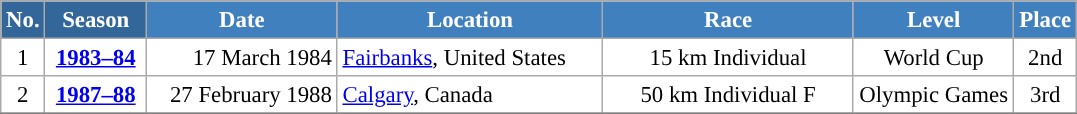<table class="wikitable sortable" style="font-size:95%; text-align:center; border:grey solid 1px; border-collapse:collapse; background:#ffffff;">
<tr style="background:#efefef;">
<th style="background-color:#369; color:white;">No.</th>
<th style="background-color:#369; color:white;">Season</th>
<th style="background-color:#4180be; color:white; width:120px;">Date</th>
<th style="background-color:#4180be; color:white; width:170px;">Location</th>
<th style="background-color:#4180be; color:white; width:160px;">Race</th>
<th style="background-color:#4180be; color:white; width:100px;">Level</th>
<th style="background-color:#4180be; color:white;">Place</th>
</tr>
<tr>
<td align=center>1</td>
<td rowspan=1 align=center><strong> <a href='#'>1983–84</a> </strong></td>
<td align=right>17 March 1984</td>
<td align=left> <a href='#'>Fairbanks</a>, United States</td>
<td>15 km Individual</td>
<td>World Cup</td>
<td>2nd</td>
</tr>
<tr>
<td align=center>2</td>
<td rowspan=1 align=center><strong> <a href='#'>1987–88</a> </strong></td>
<td align=right>27 February 1988</td>
<td align=left> <a href='#'>Calgary</a>, Canada</td>
<td>50 km Individual F</td>
<td>Olympic Games</td>
<td>3rd</td>
</tr>
<tr>
</tr>
</table>
